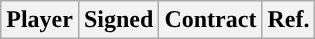<table class="wikitable sortable sortable" style="text-align: center;">
<tr>
<th>Player</th>
<th>Signed</th>
<th>Contract</th>
<th>Ref.</th>
</tr>
</table>
